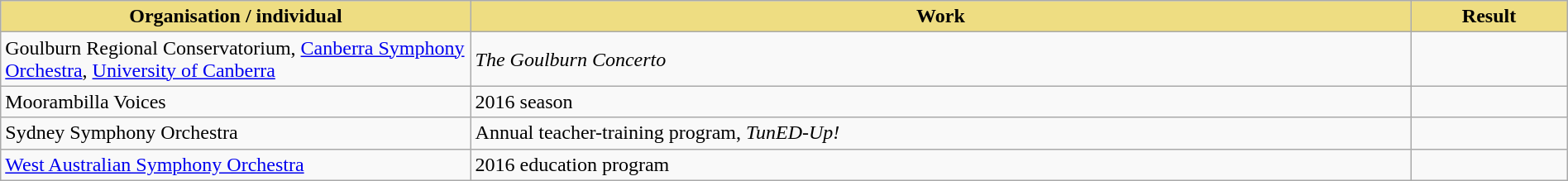<table class="wikitable" width=100%>
<tr>
<th style="width:30%;background:#EEDD82;">Organisation / individual</th>
<th style="width:60%;background:#EEDD82;">Work</th>
<th style="width:10%;background:#EEDD82;">Result<br></th>
</tr>
<tr>
<td>Goulburn Regional Conservatorium, <a href='#'>Canberra Symphony Orchestra</a>, <a href='#'>University of Canberra</a></td>
<td><em>The Goulburn Concerto</em></td>
<td></td>
</tr>
<tr>
<td>Moorambilla Voices</td>
<td>2016 season</td>
<td></td>
</tr>
<tr>
<td>Sydney Symphony Orchestra</td>
<td>Annual teacher-training program, <em>TunED-Up!</em></td>
<td></td>
</tr>
<tr>
<td><a href='#'>West Australian Symphony Orchestra</a></td>
<td>2016 education program</td>
<td></td>
</tr>
</table>
